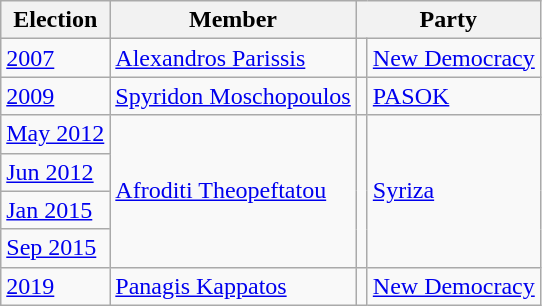<table class="wikitable">
<tr>
<th>Election</th>
<th>Member</th>
<th colspan=2>Party</th>
</tr>
<tr>
<td><a href='#'>2007</a></td>
<td><a href='#'>Alexandros Parissis</a></td>
<td bgcolor=></td>
<td><a href='#'>New Democracy</a></td>
</tr>
<tr>
<td><a href='#'>2009</a></td>
<td><a href='#'>Spyridon Moschopoulos</a></td>
<td bgcolor=></td>
<td><a href='#'>PASOK</a></td>
</tr>
<tr>
<td><a href='#'>May 2012</a></td>
<td rowspan=4><a href='#'>Afroditi Theopeftatou</a></td>
<td rowspan=4 bgcolor=></td>
<td rowspan=4><a href='#'>Syriza</a></td>
</tr>
<tr>
<td><a href='#'>Jun 2012</a></td>
</tr>
<tr>
<td><a href='#'>Jan 2015</a></td>
</tr>
<tr>
<td><a href='#'>Sep 2015</a></td>
</tr>
<tr>
<td><a href='#'>2019</a></td>
<td><a href='#'>Panagis Kappatos</a></td>
<td bgcolor=></td>
<td><a href='#'>New Democracy</a></td>
</tr>
</table>
